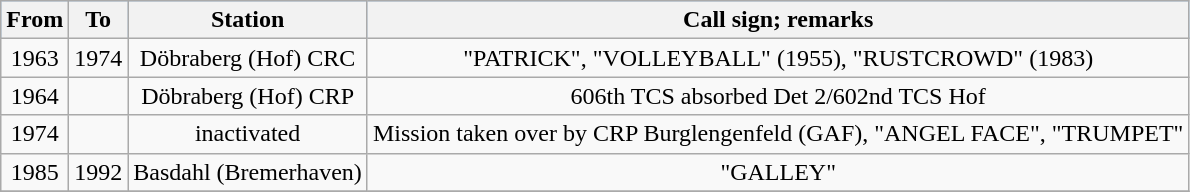<table class="wikitable sortable" style="text-align:center">
<tr style="background:#80C0FF">
<th>From</th>
<th>To</th>
<th>Station</th>
<th>Call sign; remarks</th>
</tr>
<tr>
<td>1963</td>
<td>1974</td>
<td>Döbraberg (Hof) CRC</td>
<td>"PATRICK", "VOLLEYBALL" (1955), "RUSTCROWD" (1983)</td>
</tr>
<tr>
<td>1964</td>
<td></td>
<td>Döbraberg (Hof) CRP</td>
<td>606th TCS absorbed Det 2/602nd TCS Hof</td>
</tr>
<tr>
<td>1974</td>
<td></td>
<td>inactivated</td>
<td>Mission taken over by CRP Burglengenfeld (GAF), "ANGEL FACE", "TRUMPET"</td>
</tr>
<tr>
<td>1985</td>
<td>1992</td>
<td>Basdahl (Bremerhaven)</td>
<td>"GALLEY"</td>
</tr>
<tr>
</tr>
</table>
